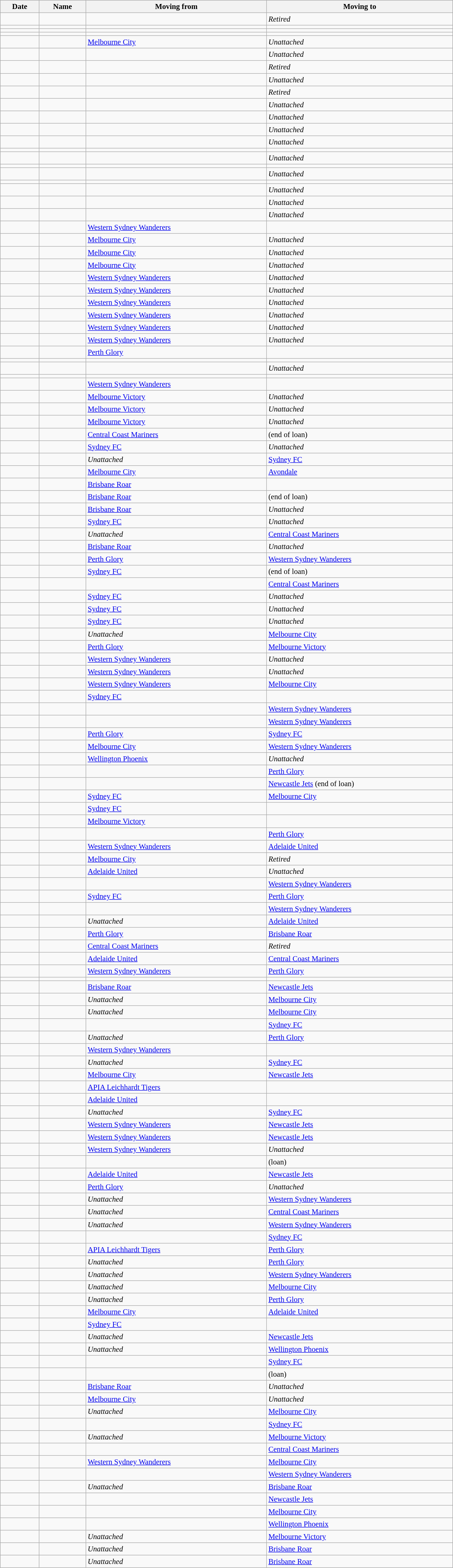<table class="wikitable sortable" style="width:72%; font-size:95%; ">
<tr>
<th>Date</th>
<th>Name</th>
<th>Moving from</th>
<th>Moving to</th>
</tr>
<tr>
<td></td>
<td></td>
<td></td>
<td><em>Retired</em></td>
</tr>
<tr>
<td></td>
<td></td>
<td></td>
<td></td>
</tr>
<tr>
<td></td>
<td></td>
<td></td>
<td></td>
</tr>
<tr>
<td></td>
<td></td>
<td></td>
<td></td>
</tr>
<tr>
<td></td>
<td></td>
<td><a href='#'>Melbourne City</a></td>
<td><em>Unattached</em></td>
</tr>
<tr>
<td></td>
<td></td>
<td></td>
<td><em>Unattached</em></td>
</tr>
<tr>
<td></td>
<td></td>
<td></td>
<td><em>Retired</em></td>
</tr>
<tr>
<td></td>
<td></td>
<td></td>
<td><em>Unattached</em></td>
</tr>
<tr>
<td></td>
<td></td>
<td></td>
<td><em>Retired</em></td>
</tr>
<tr>
<td></td>
<td></td>
<td></td>
<td><em>Unattached</em></td>
</tr>
<tr>
<td></td>
<td></td>
<td></td>
<td><em>Unattached</em></td>
</tr>
<tr>
<td></td>
<td></td>
<td></td>
<td><em>Unattached</em></td>
</tr>
<tr>
<td></td>
<td></td>
<td></td>
<td><em>Unattached</em></td>
</tr>
<tr>
<td></td>
<td></td>
<td></td>
<td></td>
</tr>
<tr>
<td></td>
<td></td>
<td></td>
<td><em>Unattached</em></td>
</tr>
<tr>
<td></td>
<td></td>
<td></td>
<td></td>
</tr>
<tr>
<td></td>
<td></td>
<td></td>
<td><em>Unattached</em></td>
</tr>
<tr>
<td></td>
<td></td>
<td></td>
<td></td>
</tr>
<tr>
<td></td>
<td></td>
<td></td>
<td><em>Unattached</em></td>
</tr>
<tr>
<td></td>
<td></td>
<td></td>
<td><em>Unattached</em></td>
</tr>
<tr>
<td></td>
<td></td>
<td></td>
<td><em>Unattached</em></td>
</tr>
<tr>
<td></td>
<td></td>
<td><a href='#'>Western Sydney Wanderers</a></td>
<td></td>
</tr>
<tr>
<td></td>
<td></td>
<td><a href='#'>Melbourne City</a></td>
<td><em>Unattached</em></td>
</tr>
<tr>
<td></td>
<td></td>
<td><a href='#'>Melbourne City</a></td>
<td><em>Unattached</em></td>
</tr>
<tr>
<td></td>
<td></td>
<td><a href='#'>Melbourne City</a></td>
<td><em>Unattached</em></td>
</tr>
<tr>
<td></td>
<td></td>
<td><a href='#'>Western Sydney Wanderers</a></td>
<td><em>Unattached</em></td>
</tr>
<tr>
<td></td>
<td></td>
<td><a href='#'>Western Sydney Wanderers</a></td>
<td><em>Unattached</em></td>
</tr>
<tr>
<td></td>
<td></td>
<td><a href='#'>Western Sydney Wanderers</a></td>
<td><em>Unattached</em></td>
</tr>
<tr>
<td></td>
<td></td>
<td><a href='#'>Western Sydney Wanderers</a></td>
<td><em>Unattached</em></td>
</tr>
<tr>
<td></td>
<td></td>
<td><a href='#'>Western Sydney Wanderers</a></td>
<td><em>Unattached</em></td>
</tr>
<tr>
<td></td>
<td></td>
<td><a href='#'>Western Sydney Wanderers</a></td>
<td><em>Unattached</em></td>
</tr>
<tr>
<td></td>
<td></td>
<td><a href='#'>Perth Glory</a></td>
<td></td>
</tr>
<tr>
<td></td>
<td></td>
<td></td>
<td></td>
</tr>
<tr>
<td></td>
<td></td>
<td></td>
<td><em>Unattached</em></td>
</tr>
<tr>
<td></td>
<td></td>
<td></td>
<td></td>
</tr>
<tr>
<td></td>
<td></td>
<td><a href='#'>Western Sydney Wanderers</a></td>
<td></td>
</tr>
<tr>
<td></td>
<td></td>
<td><a href='#'>Melbourne Victory</a></td>
<td><em>Unattached</em></td>
</tr>
<tr>
<td></td>
<td></td>
<td><a href='#'>Melbourne Victory</a></td>
<td><em>Unattached</em></td>
</tr>
<tr>
<td></td>
<td></td>
<td><a href='#'>Melbourne Victory</a></td>
<td><em>Unattached</em></td>
</tr>
<tr>
<td></td>
<td></td>
<td><a href='#'>Central Coast Mariners</a></td>
<td> (end of loan)</td>
</tr>
<tr>
<td></td>
<td></td>
<td><a href='#'>Sydney FC</a></td>
<td><em>Unattached</em></td>
</tr>
<tr>
<td></td>
<td></td>
<td><em>Unattached</em></td>
<td><a href='#'>Sydney FC</a></td>
</tr>
<tr>
<td></td>
<td></td>
<td><a href='#'>Melbourne City</a></td>
<td> <a href='#'>Avondale</a></td>
</tr>
<tr>
<td></td>
<td></td>
<td><a href='#'>Brisbane Roar</a></td>
<td></td>
</tr>
<tr>
<td></td>
<td></td>
<td><a href='#'>Brisbane Roar</a></td>
<td> (end of loan)</td>
</tr>
<tr>
<td></td>
<td></td>
<td><a href='#'>Brisbane Roar</a></td>
<td><em>Unattached</em></td>
</tr>
<tr>
<td></td>
<td></td>
<td><a href='#'>Sydney FC</a></td>
<td><em>Unattached</em></td>
</tr>
<tr>
<td></td>
<td></td>
<td><em>Unattached</em></td>
<td><a href='#'>Central Coast Mariners</a></td>
</tr>
<tr>
<td></td>
<td></td>
<td><a href='#'>Brisbane Roar</a></td>
<td><em>Unattached</em></td>
</tr>
<tr>
<td></td>
<td></td>
<td><a href='#'>Perth Glory</a></td>
<td><a href='#'>Western Sydney Wanderers</a></td>
</tr>
<tr>
<td></td>
<td></td>
<td><a href='#'>Sydney FC</a></td>
<td> (end of loan)</td>
</tr>
<tr>
<td></td>
<td></td>
<td></td>
<td><a href='#'>Central Coast Mariners</a></td>
</tr>
<tr>
<td></td>
<td></td>
<td><a href='#'>Sydney FC</a></td>
<td><em>Unattached</em></td>
</tr>
<tr>
<td></td>
<td></td>
<td><a href='#'>Sydney FC</a></td>
<td><em>Unattached</em></td>
</tr>
<tr>
<td></td>
<td></td>
<td><a href='#'>Sydney FC</a></td>
<td><em>Unattached</em></td>
</tr>
<tr>
<td></td>
<td></td>
<td><em>Unattached</em></td>
<td><a href='#'>Melbourne City</a></td>
</tr>
<tr>
<td></td>
<td></td>
<td><a href='#'>Perth Glory</a></td>
<td><a href='#'>Melbourne Victory</a></td>
</tr>
<tr>
<td></td>
<td></td>
<td><a href='#'>Western Sydney Wanderers</a></td>
<td><em>Unattached</em></td>
</tr>
<tr>
<td></td>
<td></td>
<td><a href='#'>Western Sydney Wanderers</a></td>
<td><em>Unattached</em></td>
</tr>
<tr>
<td></td>
<td></td>
<td><a href='#'>Western Sydney Wanderers</a></td>
<td><a href='#'>Melbourne City</a></td>
</tr>
<tr>
<td></td>
<td></td>
<td><a href='#'>Sydney FC</a></td>
<td></td>
</tr>
<tr>
<td></td>
<td></td>
<td></td>
<td><a href='#'>Western Sydney Wanderers</a></td>
</tr>
<tr>
<td></td>
<td></td>
<td></td>
<td><a href='#'>Western Sydney Wanderers</a></td>
</tr>
<tr>
<td></td>
<td></td>
<td><a href='#'>Perth Glory</a></td>
<td><a href='#'>Sydney FC</a></td>
</tr>
<tr>
<td></td>
<td></td>
<td><a href='#'>Melbourne City</a></td>
<td><a href='#'>Western Sydney Wanderers</a></td>
</tr>
<tr>
<td></td>
<td></td>
<td><a href='#'>Wellington Phoenix</a></td>
<td><em>Unattached</em></td>
</tr>
<tr>
<td></td>
<td></td>
<td></td>
<td><a href='#'>Perth Glory</a></td>
</tr>
<tr>
<td></td>
<td></td>
<td></td>
<td><a href='#'>Newcastle Jets</a> (end of loan)</td>
</tr>
<tr>
<td></td>
<td></td>
<td><a href='#'>Sydney FC</a></td>
<td><a href='#'>Melbourne City</a></td>
</tr>
<tr>
<td></td>
<td></td>
<td><a href='#'>Sydney FC</a></td>
<td></td>
</tr>
<tr>
<td></td>
<td></td>
<td><a href='#'>Melbourne Victory</a></td>
<td></td>
</tr>
<tr>
<td></td>
<td></td>
<td></td>
<td><a href='#'>Perth Glory</a></td>
</tr>
<tr>
<td></td>
<td></td>
<td><a href='#'>Western Sydney Wanderers</a></td>
<td><a href='#'>Adelaide United</a></td>
</tr>
<tr>
<td></td>
<td></td>
<td><a href='#'>Melbourne City</a></td>
<td><em>Retired</em></td>
</tr>
<tr>
<td></td>
<td></td>
<td><a href='#'>Adelaide United</a></td>
<td><em>Unattached</em></td>
</tr>
<tr>
<td></td>
<td></td>
<td></td>
<td><a href='#'>Western Sydney Wanderers</a></td>
</tr>
<tr>
<td></td>
<td></td>
<td><a href='#'>Sydney FC</a></td>
<td><a href='#'>Perth Glory</a></td>
</tr>
<tr>
<td></td>
<td></td>
<td></td>
<td><a href='#'>Western Sydney Wanderers</a></td>
</tr>
<tr>
<td></td>
<td></td>
<td><em>Unattached</em></td>
<td><a href='#'>Adelaide United</a></td>
</tr>
<tr>
<td></td>
<td></td>
<td><a href='#'>Perth Glory</a></td>
<td><a href='#'>Brisbane Roar</a></td>
</tr>
<tr>
<td></td>
<td></td>
<td><a href='#'>Central Coast Mariners</a></td>
<td><em>Retired</em></td>
</tr>
<tr>
<td></td>
<td></td>
<td><a href='#'>Adelaide United</a></td>
<td><a href='#'>Central Coast Mariners</a></td>
</tr>
<tr>
<td></td>
<td></td>
<td><a href='#'>Western Sydney Wanderers</a></td>
<td><a href='#'>Perth Glory</a></td>
</tr>
<tr>
<td></td>
<td></td>
<td></td>
<td></td>
</tr>
<tr>
<td></td>
<td></td>
<td><a href='#'>Brisbane Roar</a></td>
<td><a href='#'>Newcastle Jets</a></td>
</tr>
<tr>
<td></td>
<td></td>
<td><em>Unattached</em></td>
<td><a href='#'>Melbourne City</a></td>
</tr>
<tr>
<td></td>
<td></td>
<td><em>Unattached</em></td>
<td><a href='#'>Melbourne City</a></td>
</tr>
<tr>
<td></td>
<td></td>
<td></td>
<td><a href='#'>Sydney FC</a></td>
</tr>
<tr>
<td></td>
<td></td>
<td><em>Unattached</em></td>
<td><a href='#'>Perth Glory</a></td>
</tr>
<tr>
<td></td>
<td></td>
<td><a href='#'>Western Sydney Wanderers</a></td>
<td></td>
</tr>
<tr>
<td></td>
<td></td>
<td><em>Unattached</em></td>
<td><a href='#'>Sydney FC</a></td>
</tr>
<tr>
<td></td>
<td></td>
<td><a href='#'>Melbourne City</a></td>
<td><a href='#'>Newcastle Jets</a></td>
</tr>
<tr>
<td></td>
<td></td>
<td> <a href='#'>APIA Leichhardt Tigers</a></td>
<td></td>
</tr>
<tr>
<td></td>
<td></td>
<td><a href='#'>Adelaide United</a></td>
<td></td>
</tr>
<tr>
<td></td>
<td></td>
<td><em>Unattached</em></td>
<td><a href='#'>Sydney FC</a></td>
</tr>
<tr>
<td></td>
<td></td>
<td><a href='#'>Western Sydney Wanderers</a></td>
<td><a href='#'>Newcastle Jets</a></td>
</tr>
<tr>
<td></td>
<td></td>
<td><a href='#'>Western Sydney Wanderers</a></td>
<td><a href='#'>Newcastle Jets</a></td>
</tr>
<tr>
<td></td>
<td></td>
<td><a href='#'>Western Sydney Wanderers</a></td>
<td><em>Unattached</em></td>
</tr>
<tr>
<td></td>
<td></td>
<td></td>
<td> (loan)</td>
</tr>
<tr>
<td></td>
<td></td>
<td><a href='#'>Adelaide United</a></td>
<td><a href='#'>Newcastle Jets</a></td>
</tr>
<tr>
<td></td>
<td></td>
<td><a href='#'>Perth Glory</a></td>
<td><em>Unattached</em></td>
</tr>
<tr>
<td></td>
<td></td>
<td><em>Unattached</em></td>
<td><a href='#'>Western Sydney Wanderers</a></td>
</tr>
<tr>
<td></td>
<td></td>
<td><em>Unattached</em></td>
<td><a href='#'>Central Coast Mariners</a></td>
</tr>
<tr>
<td></td>
<td></td>
<td><em>Unattached</em></td>
<td><a href='#'>Western Sydney Wanderers</a></td>
</tr>
<tr>
<td></td>
<td></td>
<td></td>
<td><a href='#'>Sydney FC</a></td>
</tr>
<tr>
<td></td>
<td></td>
<td> <a href='#'>APIA Leichhardt Tigers</a></td>
<td><a href='#'>Perth Glory</a></td>
</tr>
<tr>
<td></td>
<td></td>
<td><em>Unattached</em></td>
<td><a href='#'>Perth Glory</a></td>
</tr>
<tr>
<td></td>
<td></td>
<td><em>Unattached</em></td>
<td><a href='#'>Western Sydney Wanderers</a></td>
</tr>
<tr>
<td></td>
<td></td>
<td><em>Unattached</em></td>
<td><a href='#'>Melbourne City</a></td>
</tr>
<tr>
<td></td>
<td></td>
<td><em>Unattached</em></td>
<td><a href='#'>Perth Glory</a></td>
</tr>
<tr>
<td></td>
<td></td>
<td><a href='#'>Melbourne City</a></td>
<td><a href='#'>Adelaide United</a></td>
</tr>
<tr>
<td></td>
<td></td>
<td><a href='#'>Sydney FC</a></td>
<td></td>
</tr>
<tr>
<td></td>
<td></td>
<td><em>Unattached</em></td>
<td><a href='#'>Newcastle Jets</a></td>
</tr>
<tr>
<td></td>
<td></td>
<td><em>Unattached</em></td>
<td><a href='#'>Wellington Phoenix</a></td>
</tr>
<tr>
<td></td>
<td></td>
<td></td>
<td><a href='#'>Sydney FC</a></td>
</tr>
<tr>
<td></td>
<td></td>
<td></td>
<td> (loan)</td>
</tr>
<tr>
<td></td>
<td></td>
<td><a href='#'>Brisbane Roar</a></td>
<td><em>Unattached</em></td>
</tr>
<tr>
<td></td>
<td></td>
<td><a href='#'>Melbourne City</a></td>
<td><em>Unattached</em></td>
</tr>
<tr>
<td></td>
<td></td>
<td><em>Unattached</em></td>
<td><a href='#'>Melbourne City</a></td>
</tr>
<tr>
<td></td>
<td></td>
<td></td>
<td><a href='#'>Sydney FC</a></td>
</tr>
<tr>
<td></td>
<td></td>
<td><em>Unattached</em></td>
<td><a href='#'>Melbourne Victory</a></td>
</tr>
<tr>
<td></td>
<td></td>
<td></td>
<td><a href='#'>Central Coast Mariners</a></td>
</tr>
<tr>
<td></td>
<td></td>
<td><a href='#'>Western Sydney Wanderers</a></td>
<td><a href='#'>Melbourne City</a></td>
</tr>
<tr>
<td></td>
<td></td>
<td></td>
<td><a href='#'>Western Sydney Wanderers</a></td>
</tr>
<tr>
<td></td>
<td></td>
<td><em>Unattached</em></td>
<td><a href='#'>Brisbane Roar</a></td>
</tr>
<tr>
<td></td>
<td></td>
<td></td>
<td><a href='#'>Newcastle Jets</a></td>
</tr>
<tr>
<td></td>
<td></td>
<td></td>
<td><a href='#'>Melbourne City</a></td>
</tr>
<tr>
<td></td>
<td></td>
<td></td>
<td><a href='#'>Wellington Phoenix</a></td>
</tr>
<tr>
<td></td>
<td></td>
<td><em>Unattached</em></td>
<td><a href='#'>Melbourne Victory</a></td>
</tr>
<tr>
<td></td>
<td></td>
<td><em>Unattached</em></td>
<td><a href='#'>Brisbane Roar</a></td>
</tr>
<tr>
<td></td>
<td></td>
<td><em>Unattached</em></td>
<td><a href='#'>Brisbane Roar</a></td>
</tr>
</table>
